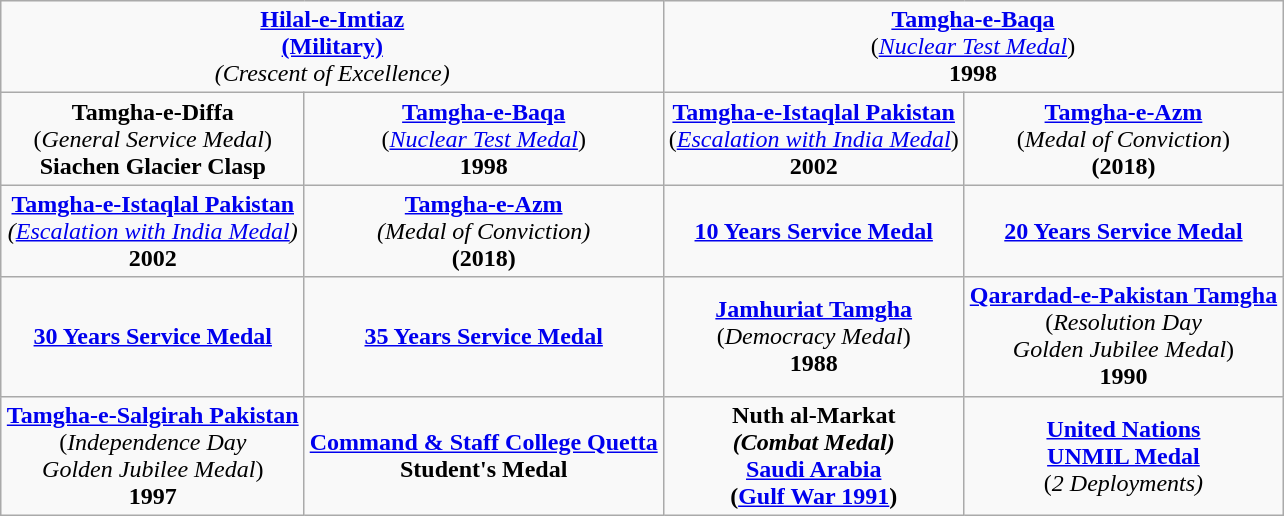<table class="wikitable" style="margin:1em auto; text-align:center;">
<tr>
<td colspan="2"><strong><a href='#'>Hilal-e-Imtiaz</a></strong><br><strong><a href='#'>(Military)</a></strong><br><em>(Crescent of Excellence)</em></td>
<td colspan="2"><strong><a href='#'>Tamgha-e-Baqa</a></strong><br>(<em><a href='#'>Nuclear Test Medal</a></em>)<br><strong>1998</strong></td>
</tr>
<tr>
<td><strong>Tamgha-e-Diffa</strong><br>(<em>General Service Medal</em>)<br><strong>Siachen Glacier Clasp</strong></td>
<td><strong><a href='#'>Tamgha-e-Baqa</a></strong><br>(<em><a href='#'>Nuclear Test Medal</a></em>)<br><strong>1998</strong></td>
<td><strong><a href='#'>Tamgha-e-Istaqlal Pakistan</a></strong><br>(<em><a href='#'>Escalation with India Medal</a></em>)<br><strong>2002</strong></td>
<td><strong><a href='#'>Tamgha-e-Azm</a></strong><br>(<em>Medal of Conviction</em>)<br><strong>(2018)</strong></td>
</tr>
<tr>
<td><strong><a href='#'>Tamgha-e-Istaqlal Pakistan</a></strong><br><em>(<a href='#'>Escalation with India Medal</a>)</em><br><strong>2002</strong></td>
<td><strong><a href='#'>Tamgha-e-Azm</a></strong><br><em>(Medal of Conviction)</em><br><strong>(2018)</strong></td>
<td><strong><a href='#'>10 Years Service Medal</a></strong></td>
<td><strong><a href='#'>20 Years Service Medal</a></strong></td>
</tr>
<tr>
<td><strong><a href='#'>30 Years Service Medal</a></strong></td>
<td><strong><a href='#'>35 Years Service Medal</a></strong></td>
<td><strong><a href='#'>Jamhuriat Tamgha</a></strong><br>(<em>Democracy Medal</em>)<br><strong>1988</strong></td>
<td><strong><a href='#'>Qarardad-e-Pakistan Tamgha</a></strong><br>(<em>Resolution Day</em><br><em>Golden Jubilee Medal</em>)<br><strong>1990</strong></td>
</tr>
<tr>
<td><strong><a href='#'>Tamgha-e-Salgirah Pakistan</a></strong><br>(<em>Independence Day</em><br><em>Golden Jubilee Medal</em>)<br><strong>1997</strong></td>
<td><strong><a href='#'>Command & Staff College Quetta</a></strong><br><strong>Student's Medal</strong></td>
<td><strong>Nuth al-Markat</strong><br><strong><em>(Combat Medal)</em></strong><br><strong><a href='#'>Saudi Arabia</a></strong><br><strong>(<a href='#'>Gulf War 1991</a>)</strong></td>
<td><strong><a href='#'>United Nations</a></strong><br><strong><a href='#'>UNMIL Medal</a></strong><br>(<em>2 Deployments)</em></td>
</tr>
</table>
